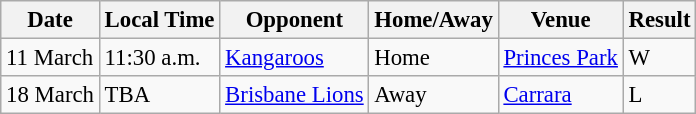<table class="wikitable" style="font-size: 95%;">
<tr>
<th>Date</th>
<th>Local Time</th>
<th>Opponent</th>
<th>Home/Away</th>
<th>Venue</th>
<th>Result</th>
</tr>
<tr valign="top">
<td>11 March</td>
<td>11:30 a.m.</td>
<td><a href='#'>Kangaroos</a></td>
<td>Home</td>
<td><a href='#'>Princes Park</a></td>
<td>W</td>
</tr>
<tr>
<td>18 March</td>
<td>TBA</td>
<td><a href='#'>Brisbane Lions</a></td>
<td>Away</td>
<td><a href='#'>Carrara</a></td>
<td>L</td>
</tr>
</table>
